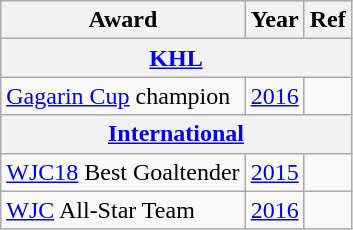<table class="wikitable">
<tr>
<th>Award</th>
<th>Year</th>
<th>Ref</th>
</tr>
<tr>
<th colspan="3"><a href='#'>KHL</a></th>
</tr>
<tr>
<td><a href='#'>Gagarin Cup</a> champion</td>
<td><a href='#'>2016</a></td>
<td></td>
</tr>
<tr>
<th colspan="3"><a href='#'>International</a></th>
</tr>
<tr>
<td><a href='#'>WJC18</a> Best Goaltender</td>
<td><a href='#'>2015</a></td>
<td></td>
</tr>
<tr>
<td><a href='#'>WJC</a> All-Star Team</td>
<td><a href='#'>2016</a></td>
<td></td>
</tr>
</table>
